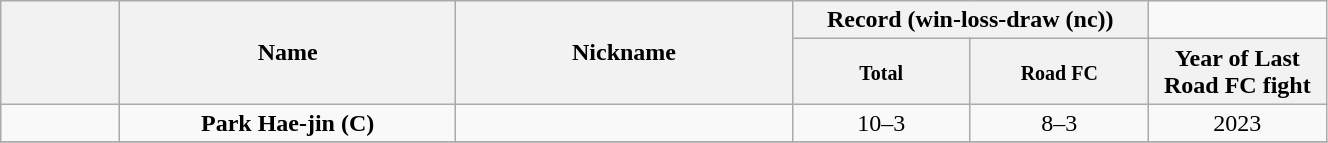<table class="wikitable" width="70%" style="text-align:center;">
<tr>
<th rowspan="2" width="6%"></th>
<th rowspan="2" width="17%">Name</th>
<th rowspan="2" width="17%">Nickname</th>
<th colspan="2" width="18%">Record (win-loss-draw (nc))</th>
</tr>
<tr>
<th width="9%"><small>Total</small></th>
<th width="9%"><small>Road FC</small></th>
<th width="9%">Year of Last Road FC fight</th>
</tr>
<tr>
<td></td>
<td><strong>Park Hae-jin (C)</strong></td>
<td></td>
<td>10–3</td>
<td>8–3</td>
<td>2023</td>
</tr>
<tr>
</tr>
</table>
